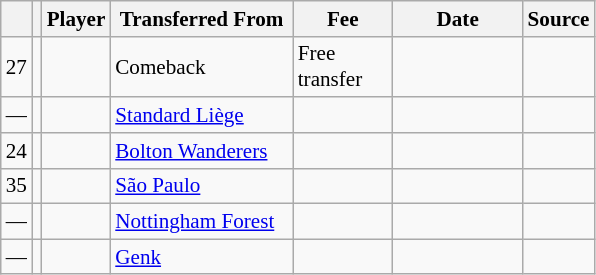<table class="wikitable plainrowheaders sortable" style="font-size:88%">
<tr>
<th></th>
<th></th>
<th><strong>Player</strong></th>
<th scope=col width=115><strong>Transferred From</strong></th>
<th scope=col width=60><strong>Fee</strong></th>
<th scope=col width=80><strong>Date</strong></th>
<th><strong>Source</strong></th>
</tr>
<tr>
<td align=center>27</td>
<td align=center></td>
<td></td>
<td>Comeback</td>
<td>Free transfer</td>
<td></td>
<td></td>
</tr>
<tr>
<td align=center>—</td>
<td align=center></td>
<td></td>
<td> <a href='#'>Standard Liège</a></td>
<td></td>
<td></td>
<td></td>
</tr>
<tr>
<td align=center>24</td>
<td align=center></td>
<td></td>
<td> <a href='#'>Bolton Wanderers</a></td>
<td></td>
<td></td>
<td></td>
</tr>
<tr>
<td align=center>35</td>
<td align=center></td>
<td></td>
<td> <a href='#'>São Paulo</a></td>
<td></td>
<td></td>
<td></td>
</tr>
<tr>
<td align=center>—</td>
<td align=center></td>
<td></td>
<td> <a href='#'>Nottingham Forest</a></td>
<td></td>
<td></td>
<td></td>
</tr>
<tr>
<td align=center>—</td>
<td align=center></td>
<td></td>
<td> <a href='#'>Genk</a></td>
<td></td>
<td></td>
<td></td>
</tr>
</table>
